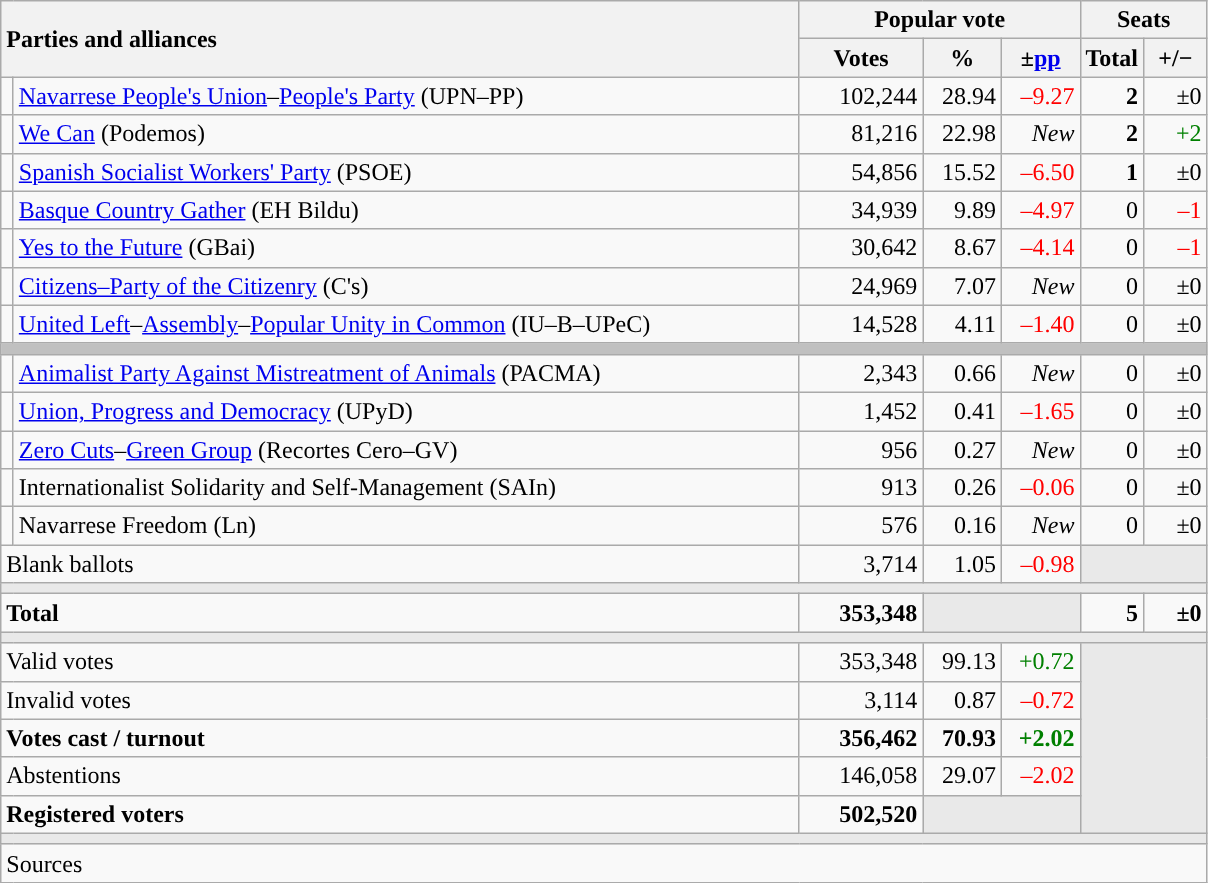<table class="wikitable" style="text-align:right;">
<tr>
<th style="text-align:left;" rowspan="2" colspan="2" width="525">Parties and alliances</th>
<th colspan="3">Popular vote</th>
<th colspan="2">Seats</th>
</tr>
<tr>
<th width="75">Votes</th>
<th width="45">%</th>
<th width="45">±<a href='#'>pp</a></th>
<th width="35">Total</th>
<th width="35">+/−</th>
</tr>
<tr>
<td width="1" style="color:inherit;background:"></td>
<td align="left"><a href='#'>Navarrese People's Union</a>–<a href='#'>People's Party</a> (UPN–PP)</td>
<td>102,244</td>
<td>28.94</td>
<td style="color:red;">–9.27</td>
<td><strong>2</strong></td>
<td>±0</td>
</tr>
<tr>
<td style="color:inherit;background:"></td>
<td align="left"><a href='#'>We Can</a> (Podemos)</td>
<td>81,216</td>
<td>22.98</td>
<td><em>New</em></td>
<td><strong>2</strong></td>
<td style="color:green;">+2</td>
</tr>
<tr>
<td style="color:inherit;background:"></td>
<td align="left"><a href='#'>Spanish Socialist Workers' Party</a> (PSOE)</td>
<td>54,856</td>
<td>15.52</td>
<td style="color:red;">–6.50</td>
<td><strong>1</strong></td>
<td>±0</td>
</tr>
<tr>
<td style="color:inherit;background:"></td>
<td align="left"><a href='#'>Basque Country Gather</a> (EH Bildu)</td>
<td>34,939</td>
<td>9.89</td>
<td style="color:red;">–4.97</td>
<td>0</td>
<td style="color:red;">–1</td>
</tr>
<tr>
<td style="color:inherit;background:"></td>
<td align="left"><a href='#'>Yes to the Future</a> (GBai)</td>
<td>30,642</td>
<td>8.67</td>
<td style="color:red;">–4.14</td>
<td>0</td>
<td style="color:red;">–1</td>
</tr>
<tr>
<td style="color:inherit;background:"></td>
<td align="left"><a href='#'>Citizens–Party of the Citizenry</a> (C's)</td>
<td>24,969</td>
<td>7.07</td>
<td><em>New</em></td>
<td>0</td>
<td>±0</td>
</tr>
<tr>
<td style="color:inherit;background:"></td>
<td align="left"><a href='#'>United Left</a>–<a href='#'>Assembly</a>–<a href='#'>Popular Unity in Common</a> (IU–B–UPeC)</td>
<td>14,528</td>
<td>4.11</td>
<td style="color:red;">–1.40</td>
<td>0</td>
<td>±0</td>
</tr>
<tr>
<td colspan="7" bgcolor="#C0C0C0"></td>
</tr>
<tr>
<td style="color:inherit;background:"></td>
<td align="left"><a href='#'>Animalist Party Against Mistreatment of Animals</a> (PACMA)</td>
<td>2,343</td>
<td>0.66</td>
<td><em>New</em></td>
<td>0</td>
<td>±0</td>
</tr>
<tr>
<td style="color:inherit;background:"></td>
<td align="left"><a href='#'>Union, Progress and Democracy</a> (UPyD)</td>
<td>1,452</td>
<td>0.41</td>
<td style="color:red;">–1.65</td>
<td>0</td>
<td>±0</td>
</tr>
<tr>
<td style="color:inherit;background:"></td>
<td align="left"><a href='#'>Zero Cuts</a>–<a href='#'>Green Group</a> (Recortes Cero–GV)</td>
<td>956</td>
<td>0.27</td>
<td><em>New</em></td>
<td>0</td>
<td>±0</td>
</tr>
<tr>
<td style="color:inherit;background:"></td>
<td align="left">Internationalist Solidarity and Self-Management (SAIn)</td>
<td>913</td>
<td>0.26</td>
<td style="color:red;">–0.06</td>
<td>0</td>
<td>±0</td>
</tr>
<tr>
<td style="color:inherit;background:"></td>
<td align="left">Navarrese Freedom (Ln)</td>
<td>576</td>
<td>0.16</td>
<td><em>New</em></td>
<td>0</td>
<td>±0</td>
</tr>
<tr>
<td align="left" colspan="2">Blank ballots</td>
<td>3,714</td>
<td>1.05</td>
<td style="color:red;">–0.98</td>
<td bgcolor="#E9E9E9" colspan="2"></td>
</tr>
<tr>
<td colspan="7" bgcolor="#E9E9E9"></td>
</tr>
<tr style="font-weight:bold;">
<td align="left" colspan="2">Total</td>
<td>353,348</td>
<td bgcolor="#E9E9E9" colspan="2"></td>
<td>5</td>
<td>±0</td>
</tr>
<tr>
<td colspan="7" bgcolor="#E9E9E9"></td>
</tr>
<tr>
<td align="left" colspan="2">Valid votes</td>
<td>353,348</td>
<td>99.13</td>
<td style="color:green;">+0.72</td>
<td bgcolor="#E9E9E9" colspan="2" rowspan="5"></td>
</tr>
<tr>
<td align="left" colspan="2">Invalid votes</td>
<td>3,114</td>
<td>0.87</td>
<td style="color:red;">–0.72</td>
</tr>
<tr style="font-weight:bold;">
<td align="left" colspan="2">Votes cast / turnout</td>
<td>356,462</td>
<td>70.93</td>
<td style="color:green;">+2.02</td>
</tr>
<tr>
<td align="left" colspan="2">Abstentions</td>
<td>146,058</td>
<td>29.07</td>
<td style="color:red;">–2.02</td>
</tr>
<tr style="font-weight:bold;">
<td align="left" colspan="2">Registered voters</td>
<td>502,520</td>
<td bgcolor="#E9E9E9" colspan="2"></td>
</tr>
<tr>
<td colspan="7" bgcolor="#E9E9E9"></td>
</tr>
<tr>
<td align="left" colspan="7">Sources</td>
</tr>
</table>
